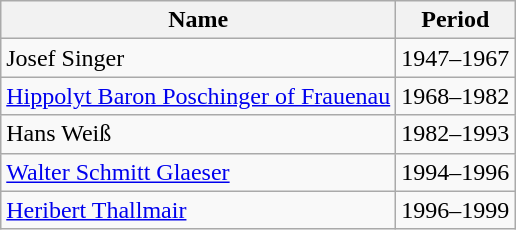<table class="wikitable">
<tr>
<th>Name</th>
<th>Period</th>
</tr>
<tr>
<td>Josef Singer</td>
<td>1947–1967</td>
</tr>
<tr>
<td><a href='#'>Hippolyt Baron Poschinger of Frauenau</a></td>
<td>1968–1982</td>
</tr>
<tr>
<td>Hans Weiß</td>
<td>1982–1993</td>
</tr>
<tr>
<td><a href='#'>Walter Schmitt Glaeser</a></td>
<td>1994–1996</td>
</tr>
<tr>
<td><a href='#'>Heribert Thallmair</a></td>
<td>1996–1999</td>
</tr>
</table>
